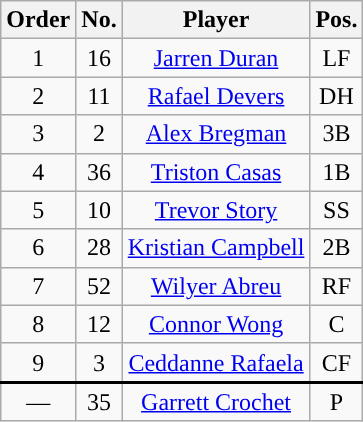<table class="wikitable plainrowheaders" style="text-align:center;">
<tr>
<th>Order</th>
<th>No.</th>
<th>Player</th>
<th>Pos.</th>
</tr>
<tr>
<td>1</td>
<td>16</td>
<td><a href='#'>Jarren Duran</a></td>
<td>LF</td>
</tr>
<tr>
<td>2</td>
<td>11</td>
<td><a href='#'>Rafael Devers</a></td>
<td>DH</td>
</tr>
<tr>
<td>3</td>
<td>2</td>
<td><a href='#'>Alex Bregman</a></td>
<td>3B</td>
</tr>
<tr>
<td>4</td>
<td>36</td>
<td><a href='#'>Triston Casas</a></td>
<td>1B</td>
</tr>
<tr>
<td>5</td>
<td>10</td>
<td><a href='#'>Trevor Story</a></td>
<td>SS</td>
</tr>
<tr>
<td>6</td>
<td>28</td>
<td><a href='#'>Kristian Campbell</a></td>
<td>2B</td>
</tr>
<tr>
<td>7</td>
<td>52</td>
<td><a href='#'>Wilyer Abreu</a></td>
<td>RF</td>
</tr>
<tr>
<td>8</td>
<td>12</td>
<td><a href='#'>Connor Wong</a></td>
<td>C</td>
</tr>
<tr style="border-bottom:2px solid black">
<td>9</td>
<td>3</td>
<td><a href='#'>Ceddanne Rafaela</a></td>
<td>CF</td>
</tr>
<tr>
<td>—</td>
<td>35</td>
<td><a href='#'>Garrett Crochet</a></td>
<td>P</td>
</tr>
</table>
